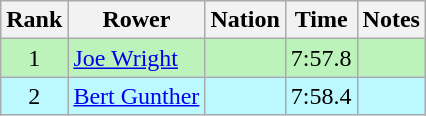<table class="wikitable" style="text-align:center">
<tr>
<th>Rank</th>
<th>Rower</th>
<th>Nation</th>
<th>Time</th>
<th>Notes</th>
</tr>
<tr bgcolor=bbf3bb>
<td>1</td>
<td align=left><a href='#'>Joe Wright</a></td>
<td align=left></td>
<td>7:57.8</td>
<td></td>
</tr>
<tr bgcolor=bbf9ff>
<td>2</td>
<td align=left><a href='#'>Bert Gunther</a></td>
<td align=left></td>
<td>7:58.4</td>
<td></td>
</tr>
</table>
